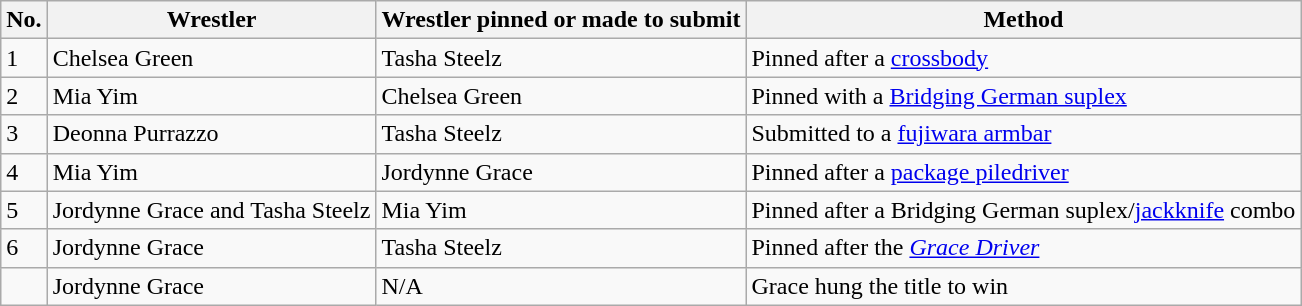<table class="wikitable sortable">
<tr>
<th>No.</th>
<th>Wrestler</th>
<th>Wrestler pinned or made to submit</th>
<th>Method</th>
</tr>
<tr>
<td>1</td>
<td>Chelsea Green</td>
<td>Tasha Steelz</td>
<td>Pinned after a <a href='#'>crossbody</a></td>
</tr>
<tr>
<td>2</td>
<td>Mia Yim</td>
<td>Chelsea Green</td>
<td>Pinned with a <a href='#'>Bridging German suplex</a></td>
</tr>
<tr>
<td>3</td>
<td>Deonna Purrazzo</td>
<td>Tasha Steelz</td>
<td>Submitted to a <a href='#'>fujiwara armbar</a></td>
</tr>
<tr>
<td>4</td>
<td>Mia Yim</td>
<td>Jordynne Grace</td>
<td>Pinned after a <a href='#'>package piledriver</a></td>
</tr>
<tr>
<td>5</td>
<td>Jordynne Grace and Tasha Steelz</td>
<td>Mia Yim</td>
<td>Pinned after a Bridging German suplex/<a href='#'>jackknife</a> combo</td>
</tr>
<tr>
<td>6</td>
<td>Jordynne Grace</td>
<td>Tasha Steelz</td>
<td>Pinned after the <a href='#'><em>Grace Driver</em></a></td>
</tr>
<tr>
<td></td>
<td>Jordynne Grace</td>
<td>N/A</td>
<td>Grace hung the title to win</td>
</tr>
</table>
